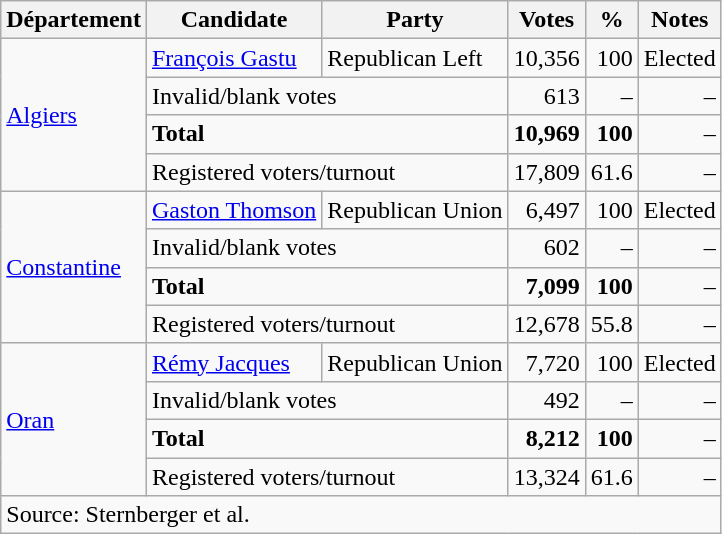<table class=wikitable style=text-align:right>
<tr>
<th>Département</th>
<th>Candidate</th>
<th>Party</th>
<th>Votes</th>
<th>%</th>
<th>Notes</th>
</tr>
<tr>
<td rowspan=4 align=left><a href='#'>Algiers</a></td>
<td align=left><a href='#'>François Gastu</a></td>
<td align=left>Republican Left</td>
<td>10,356</td>
<td>100</td>
<td>Elected</td>
</tr>
<tr>
<td align=left colspan=2>Invalid/blank votes</td>
<td>613</td>
<td>–</td>
<td>–</td>
</tr>
<tr>
<td align=left colspan=2><strong>Total</strong></td>
<td><strong>10,969</strong></td>
<td><strong>100</strong></td>
<td>–</td>
</tr>
<tr>
<td align=left colspan=2>Registered voters/turnout</td>
<td>17,809</td>
<td>61.6</td>
<td>–</td>
</tr>
<tr>
<td rowspan=4 align=left><a href='#'>Constantine</a></td>
<td align=left><a href='#'>Gaston Thomson</a></td>
<td align=left>Republican Union</td>
<td>6,497</td>
<td>100</td>
<td>Elected</td>
</tr>
<tr>
<td align=left colspan=2>Invalid/blank votes</td>
<td>602</td>
<td>–</td>
<td>–</td>
</tr>
<tr>
<td align=left colspan=2><strong>Total</strong></td>
<td><strong>7,099</strong></td>
<td><strong>100</strong></td>
<td>–</td>
</tr>
<tr>
<td align=left colspan=2>Registered voters/turnout</td>
<td>12,678</td>
<td>55.8</td>
<td>–</td>
</tr>
<tr>
<td align=left rowspan=4><a href='#'>Oran</a></td>
<td align=left><a href='#'>Rémy Jacques</a></td>
<td align=left>Republican Union</td>
<td>7,720</td>
<td>100</td>
<td>Elected</td>
</tr>
<tr>
<td align=left colspan=2>Invalid/blank votes</td>
<td>492</td>
<td>–</td>
<td>–</td>
</tr>
<tr>
<td align=left colspan=2><strong>Total</strong></td>
<td><strong>8,212</strong></td>
<td><strong>100</strong></td>
<td>–</td>
</tr>
<tr>
<td align=left colspan=2>Registered voters/turnout</td>
<td>13,324</td>
<td>61.6</td>
<td>–</td>
</tr>
<tr>
<td align=left colspan=7>Source: Sternberger et al.</td>
</tr>
</table>
